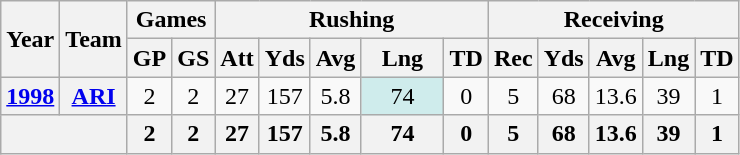<table class="wikitable" style="text-align:center;">
<tr>
<th rowspan="2">Year</th>
<th rowspan="2">Team</th>
<th colspan="2">Games</th>
<th colspan="5">Rushing</th>
<th colspan="5">Receiving</th>
</tr>
<tr>
<th>GP</th>
<th>GS</th>
<th>Att</th>
<th>Yds</th>
<th>Avg</th>
<th>Lng</th>
<th>TD</th>
<th>Rec</th>
<th>Yds</th>
<th>Avg</th>
<th>Lng</th>
<th>TD</th>
</tr>
<tr>
<th><a href='#'>1998</a></th>
<th><a href='#'>ARI</a></th>
<td>2</td>
<td>2</td>
<td>27</td>
<td>157</td>
<td>5.8</td>
<td style="background:#cfecec; width:3em;">74</td>
<td>0</td>
<td>5</td>
<td>68</td>
<td>13.6</td>
<td>39</td>
<td>1</td>
</tr>
<tr>
<th colspan="2"></th>
<th>2</th>
<th>2</th>
<th>27</th>
<th>157</th>
<th>5.8</th>
<th>74</th>
<th>0</th>
<th>5</th>
<th>68</th>
<th>13.6</th>
<th>39</th>
<th>1</th>
</tr>
</table>
